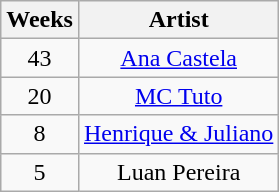<table class="wikitable plainrowheaders" style="text-align: center">
<tr>
<th>Weeks</th>
<th>Artist</th>
</tr>
<tr>
<td>43</td>
<td><a href='#'>Ana Castela</a></td>
</tr>
<tr>
<td>20</td>
<td><a href='#'>MC Tuto</a></td>
</tr>
<tr>
<td>8</td>
<td><a href='#'>Henrique & Juliano</a></td>
</tr>
<tr>
<td>5</td>
<td>Luan Pereira</td>
</tr>
</table>
